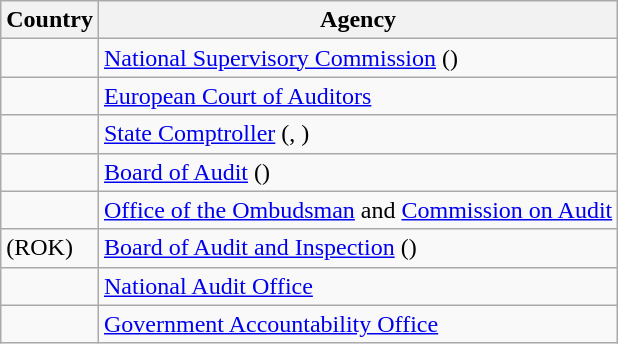<table class=wikitable>
<tr>
<th>Country</th>
<th>Agency</th>
</tr>
<tr>
<td></td>
<td><a href='#'>National Supervisory Commission</a> ()</td>
</tr>
<tr>
<td></td>
<td><a href='#'>European Court of Auditors</a></td>
</tr>
<tr>
<td></td>
<td><a href='#'>State Comptroller</a> (, )</td>
</tr>
<tr>
<td></td>
<td><a href='#'>Board of Audit</a> ()</td>
</tr>
<tr>
<td></td>
<td><a href='#'>Office of the Ombudsman</a> and <a href='#'>Commission on Audit</a></td>
</tr>
<tr>
<td> (ROK)</td>
<td><a href='#'>Board of Audit and Inspection</a> ()</td>
</tr>
<tr>
<td></td>
<td><a href='#'>National Audit Office</a></td>
</tr>
<tr>
<td></td>
<td><a href='#'>Government Accountability Office</a></td>
</tr>
</table>
